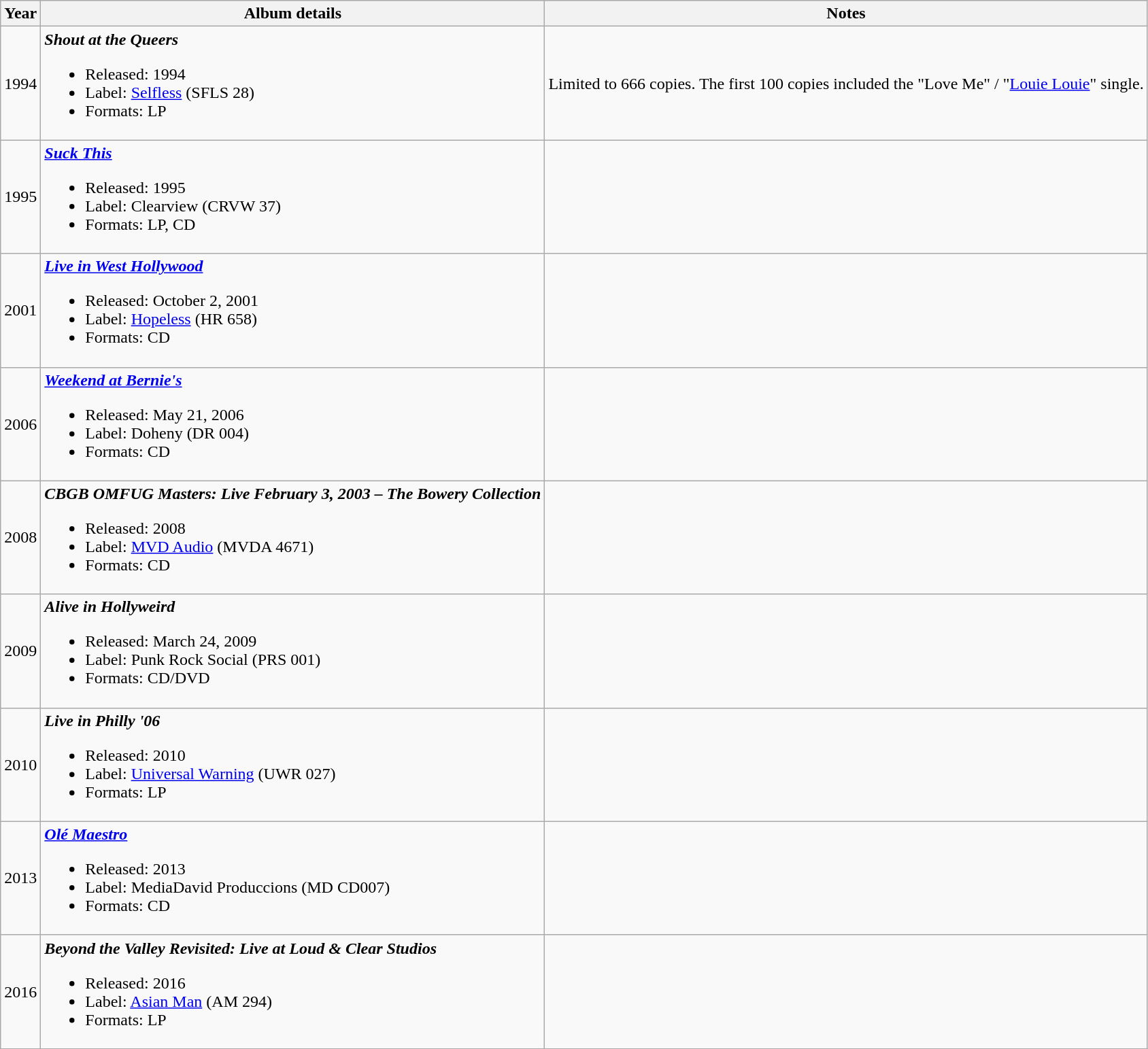<table class ="wikitable">
<tr>
<th>Year</th>
<th>Album details</th>
<th>Notes</th>
</tr>
<tr>
<td>1994</td>
<td><strong><em>Shout at the Queers</em></strong><br><ul><li>Released: 1994</li><li>Label: <a href='#'>Selfless</a> (SFLS 28)</li><li>Formats: LP</li></ul></td>
<td>Limited to 666 copies. The first 100 copies included the "Love Me" / "<a href='#'>Louie Louie</a>" single.</td>
</tr>
<tr>
<td>1995</td>
<td><strong><em><a href='#'>Suck This</a></em></strong><br><ul><li>Released: 1995</li><li>Label: Clearview (CRVW 37)</li><li>Formats: LP, CD</li></ul></td>
<td></td>
</tr>
<tr>
<td>2001</td>
<td><strong><em><a href='#'>Live in West Hollywood</a></em></strong><br><ul><li>Released: October 2, 2001</li><li>Label: <a href='#'>Hopeless</a> (HR 658)</li><li>Formats: CD</li></ul></td>
<td></td>
</tr>
<tr>
<td>2006</td>
<td><strong><em><a href='#'>Weekend at Bernie's</a></em></strong><br><ul><li>Released: May 21, 2006</li><li>Label: Doheny (DR 004)</li><li>Formats: CD</li></ul></td>
<td></td>
</tr>
<tr>
<td>2008</td>
<td><strong><em>CBGB OMFUG Masters: Live February 3, 2003 – The Bowery Collection</em></strong><br><ul><li>Released: 2008</li><li>Label: <a href='#'>MVD Audio</a> (MVDA 4671)</li><li>Formats: CD</li></ul></td>
<td></td>
</tr>
<tr>
<td>2009</td>
<td><strong><em>Alive in Hollyweird</em></strong><br><ul><li>Released: March 24, 2009</li><li>Label: Punk Rock Social (PRS 001)</li><li>Formats: CD/DVD</li></ul></td>
<td></td>
</tr>
<tr>
<td>2010</td>
<td><strong><em>Live in Philly '06</em></strong><br><ul><li>Released: 2010</li><li>Label: <a href='#'>Universal Warning</a> (UWR 027)</li><li>Formats: LP</li></ul></td>
<td></td>
</tr>
<tr>
<td>2013</td>
<td><strong><em><a href='#'>Olé Maestro</a></em></strong><br><ul><li>Released: 2013</li><li>Label: MediaDavid Produccions (MD CD007)</li><li>Formats: CD</li></ul></td>
<td></td>
</tr>
<tr>
<td>2016</td>
<td><strong><em>Beyond the Valley Revisited: Live at Loud & Clear Studios</em></strong><br><ul><li>Released: 2016</li><li>Label: <a href='#'>Asian Man</a> (AM 294)</li><li>Formats: LP</li></ul></td>
<td></td>
</tr>
<tr>
</tr>
</table>
